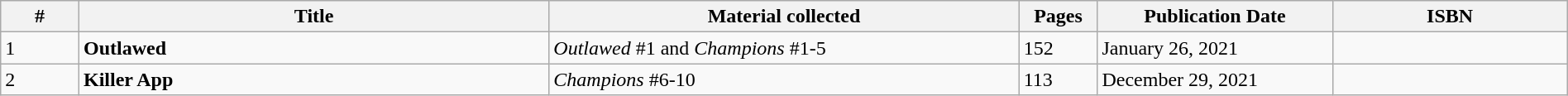<table class="wikitable" style="text-align:left;" width="100%">
<tr>
<th width=5%>#</th>
<th width=30%>Title</th>
<th width=30%>Material collected</th>
<th width=5%>Pages</th>
<th width=15%>Publication Date</th>
<th width=15%>ISBN</th>
</tr>
<tr>
<td>1</td>
<td><strong>Outlawed</strong></td>
<td><em>Outlawed</em> #1 and <em>Champions</em> #1-5</td>
<td rowspan="1">152</td>
<td>January 26, 2021</td>
<td></td>
</tr>
<tr>
<td>2</td>
<td><strong>Killer App</strong></td>
<td><em>Champions</em> #6-10</td>
<td rowspan="1">113</td>
<td>December 29, 2021</td>
<td></td>
</tr>
</table>
